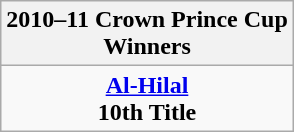<table class="wikitable" style="text-align: center; margin: 0 auto;">
<tr>
<th>2010–11 Crown Prince Cup <br>Winners</th>
</tr>
<tr>
<td><strong><a href='#'>Al-Hilal</a></strong><br><strong>10th Title</strong></td>
</tr>
</table>
